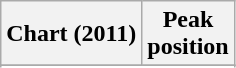<table class="wikitable sortable plainrowheaders" style="text-align:center">
<tr>
<th scope="col">Chart (2011)</th>
<th scope="col">Peak<br> position</th>
</tr>
<tr>
</tr>
<tr>
</tr>
<tr>
</tr>
<tr>
</tr>
</table>
